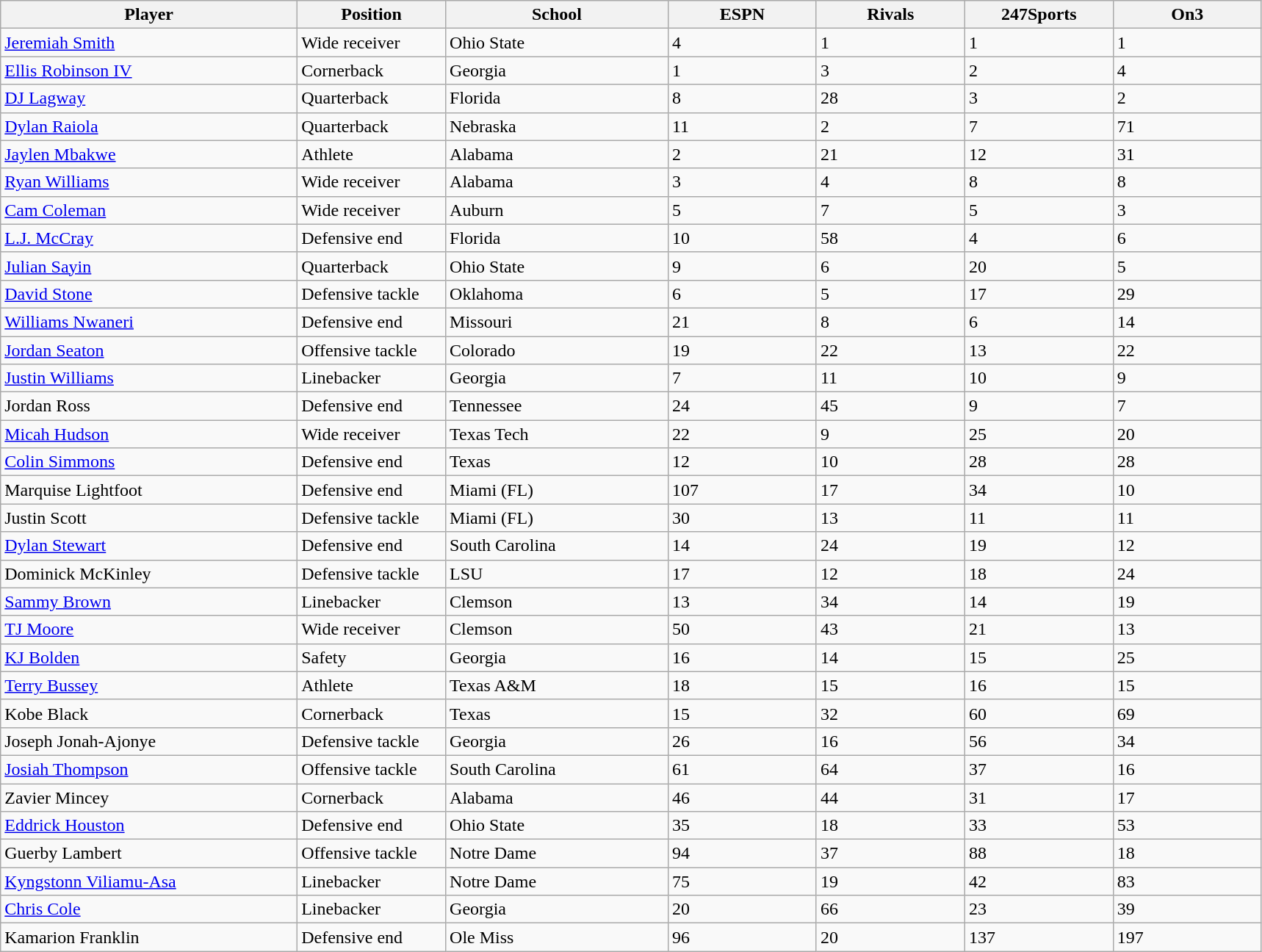<table class="wikitable sortable">
<tr>
<th bgcolor="#DDDDFF" width="20%">Player</th>
<th bgcolor="#DDDDFF" width="10%">Position</th>
<th bgcolor="#DDDDFF" width="15%">School</th>
<th bgcolor="#DDDDFF" width="10%">ESPN </th>
<th bgcolor="#DDDDFF" width="10%">Rivals</th>
<th bgcolor="#DDDDFF" width="10%">247Sports</th>
<th bgcolor="#DDDDFF" width="10%">On3</th>
</tr>
<tr>
<td><a href='#'>Jeremiah Smith</a></td>
<td>Wide receiver</td>
<td>Ohio State</td>
<td>4</td>
<td>1</td>
<td>1</td>
<td>1</td>
</tr>
<tr>
<td><a href='#'>Ellis Robinson IV</a></td>
<td>Cornerback</td>
<td>Georgia</td>
<td>1</td>
<td>3</td>
<td>2</td>
<td>4</td>
</tr>
<tr>
<td><a href='#'>DJ Lagway</a></td>
<td>Quarterback</td>
<td>Florida</td>
<td>8</td>
<td>28</td>
<td>3</td>
<td>2</td>
</tr>
<tr>
<td><a href='#'>Dylan Raiola</a></td>
<td>Quarterback</td>
<td>Nebraska</td>
<td>11</td>
<td>2</td>
<td>7</td>
<td>71</td>
</tr>
<tr>
<td><a href='#'>Jaylen Mbakwe</a></td>
<td>Athlete</td>
<td>Alabama</td>
<td>2</td>
<td>21</td>
<td>12</td>
<td>31</td>
</tr>
<tr>
<td><a href='#'>Ryan Williams</a></td>
<td>Wide receiver</td>
<td>Alabama</td>
<td>3</td>
<td>4</td>
<td>8</td>
<td>8</td>
</tr>
<tr>
<td><a href='#'>Cam Coleman</a></td>
<td>Wide receiver</td>
<td>Auburn</td>
<td>5</td>
<td>7</td>
<td>5</td>
<td>3</td>
</tr>
<tr>
<td><a href='#'>L.J. McCray</a></td>
<td>Defensive end</td>
<td>Florida</td>
<td>10</td>
<td>58</td>
<td>4</td>
<td>6</td>
</tr>
<tr>
<td><a href='#'>Julian Sayin</a></td>
<td>Quarterback</td>
<td>Ohio State</td>
<td>9</td>
<td>6</td>
<td>20</td>
<td>5</td>
</tr>
<tr>
<td><a href='#'>David Stone</a></td>
<td>Defensive tackle</td>
<td>Oklahoma</td>
<td>6</td>
<td>5</td>
<td>17</td>
<td>29</td>
</tr>
<tr>
<td><a href='#'>Williams Nwaneri</a></td>
<td>Defensive end</td>
<td>Missouri</td>
<td>21</td>
<td>8</td>
<td>6</td>
<td>14</td>
</tr>
<tr>
<td><a href='#'>Jordan Seaton</a></td>
<td>Offensive tackle</td>
<td>Colorado</td>
<td>19</td>
<td>22</td>
<td>13</td>
<td>22</td>
</tr>
<tr>
<td><a href='#'>Justin Williams</a></td>
<td>Linebacker</td>
<td>Georgia</td>
<td>7</td>
<td>11</td>
<td>10</td>
<td>9</td>
</tr>
<tr>
<td>Jordan Ross</td>
<td>Defensive end</td>
<td>Tennessee</td>
<td>24</td>
<td>45</td>
<td>9</td>
<td>7</td>
</tr>
<tr>
<td><a href='#'>Micah Hudson</a></td>
<td>Wide receiver</td>
<td>Texas Tech</td>
<td>22</td>
<td>9</td>
<td>25</td>
<td>20</td>
</tr>
<tr>
<td><a href='#'>Colin Simmons</a></td>
<td>Defensive end</td>
<td>Texas</td>
<td>12</td>
<td>10</td>
<td>28</td>
<td>28</td>
</tr>
<tr>
<td>Marquise Lightfoot</td>
<td>Defensive end</td>
<td>Miami (FL)</td>
<td>107</td>
<td>17</td>
<td>34</td>
<td>10</td>
</tr>
<tr>
<td>Justin Scott</td>
<td>Defensive tackle</td>
<td>Miami (FL)</td>
<td>30</td>
<td>13</td>
<td>11</td>
<td>11</td>
</tr>
<tr>
<td><a href='#'>Dylan Stewart</a></td>
<td>Defensive end</td>
<td>South Carolina</td>
<td>14</td>
<td>24</td>
<td>19</td>
<td>12</td>
</tr>
<tr>
<td>Dominick McKinley</td>
<td>Defensive tackle</td>
<td>LSU</td>
<td>17</td>
<td>12</td>
<td>18</td>
<td>24</td>
</tr>
<tr>
<td><a href='#'>Sammy Brown</a></td>
<td>Linebacker</td>
<td>Clemson</td>
<td>13</td>
<td>34</td>
<td>14</td>
<td>19</td>
</tr>
<tr>
<td><a href='#'>TJ Moore</a></td>
<td>Wide receiver</td>
<td>Clemson</td>
<td>50</td>
<td>43</td>
<td>21</td>
<td>13</td>
</tr>
<tr>
<td><a href='#'>KJ Bolden</a></td>
<td>Safety</td>
<td>Georgia</td>
<td>16</td>
<td>14</td>
<td>15</td>
<td>25</td>
</tr>
<tr>
<td><a href='#'>Terry Bussey</a></td>
<td>Athlete</td>
<td>Texas A&M</td>
<td>18</td>
<td>15</td>
<td>16</td>
<td>15</td>
</tr>
<tr>
<td>Kobe Black</td>
<td>Cornerback</td>
<td>Texas</td>
<td>15</td>
<td>32</td>
<td>60</td>
<td>69</td>
</tr>
<tr>
<td>Joseph Jonah-Ajonye</td>
<td>Defensive tackle</td>
<td>Georgia</td>
<td>26</td>
<td>16</td>
<td>56</td>
<td>34</td>
</tr>
<tr>
<td><a href='#'>Josiah Thompson</a></td>
<td>Offensive tackle</td>
<td>South Carolina</td>
<td>61</td>
<td>64</td>
<td>37</td>
<td>16</td>
</tr>
<tr>
<td>Zavier Mincey</td>
<td>Cornerback</td>
<td>Alabama</td>
<td>46</td>
<td>44</td>
<td>31</td>
<td>17</td>
</tr>
<tr>
<td><a href='#'>Eddrick Houston</a></td>
<td>Defensive end</td>
<td>Ohio State</td>
<td>35</td>
<td>18</td>
<td>33</td>
<td>53</td>
</tr>
<tr>
<td>Guerby Lambert</td>
<td>Offensive tackle</td>
<td>Notre Dame</td>
<td>94</td>
<td>37</td>
<td>88</td>
<td>18</td>
</tr>
<tr>
<td><a href='#'>Kyngstonn Viliamu-Asa</a></td>
<td>Linebacker</td>
<td>Notre Dame</td>
<td>75</td>
<td>19</td>
<td>42</td>
<td>83</td>
</tr>
<tr>
<td><a href='#'>Chris Cole</a></td>
<td>Linebacker</td>
<td>Georgia</td>
<td>20</td>
<td>66</td>
<td>23</td>
<td>39</td>
</tr>
<tr>
<td>Kamarion Franklin</td>
<td>Defensive end</td>
<td>Ole Miss</td>
<td>96</td>
<td>20</td>
<td>137</td>
<td>197</td>
</tr>
</table>
